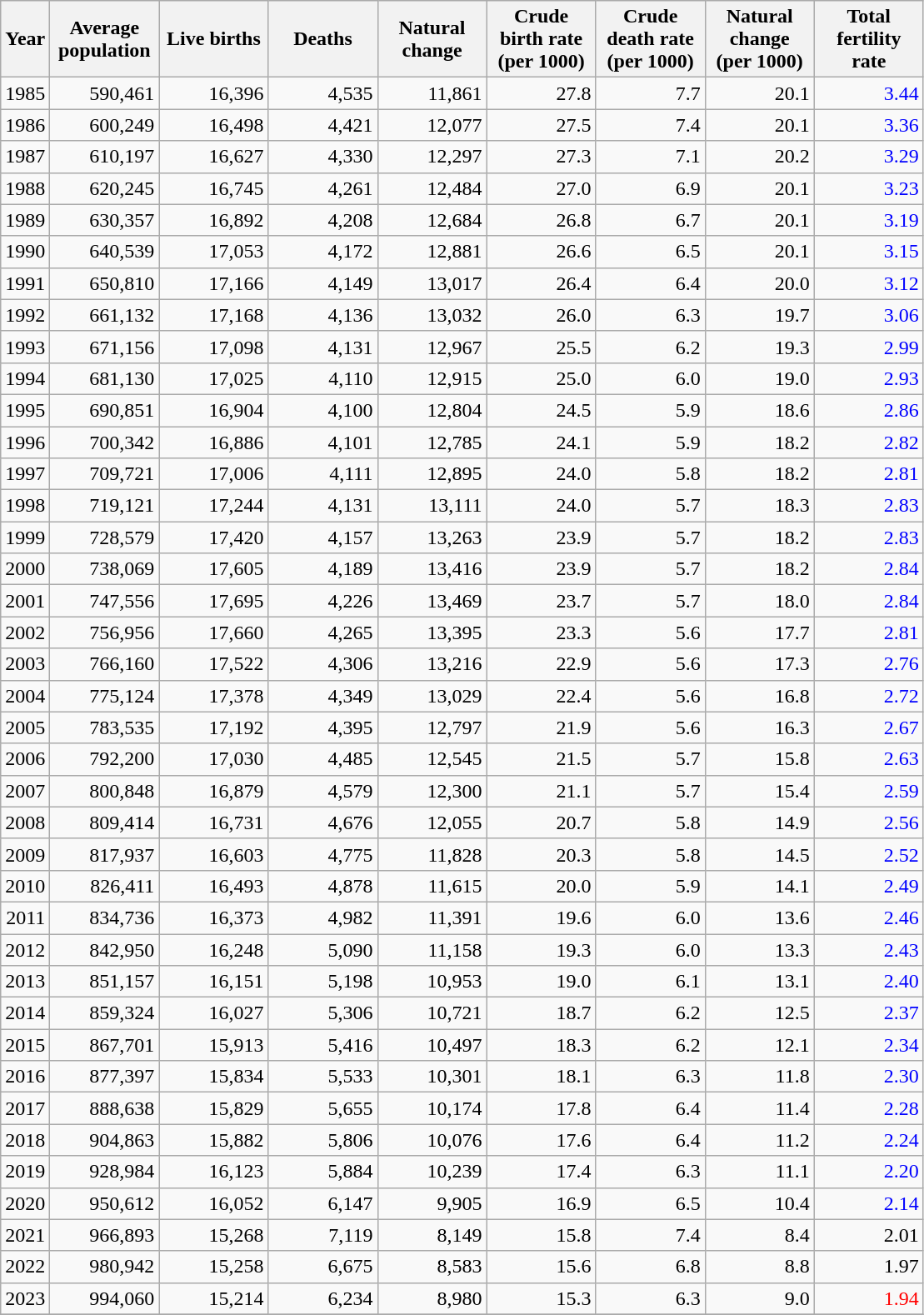<table class="wikitable sortable" style="text-align: right;">
<tr>
<th>Year</th>
<th width="80pt">Average population </th>
<th width="80pt">Live births</th>
<th width="80pt">Deaths</th>
<th width="80pt">Natural change</th>
<th width="80pt">Crude birth rate (per 1000)</th>
<th width="80pt">Crude death rate (per 1000)</th>
<th width="80pt">Natural change (per 1000)</th>
<th width="80pt">Total fertility rate</th>
</tr>
<tr>
<td>1985</td>
<td align="right">590,461</td>
<td align="right">16,396</td>
<td align="right">4,535</td>
<td align="right">11,861</td>
<td align="right">27.8</td>
<td align="right">7.7</td>
<td align="right">20.1</td>
<td align="right" style="color: blue">3.44</td>
</tr>
<tr>
<td>1986</td>
<td align="right">600,249</td>
<td align="right">16,498</td>
<td align="right">4,421</td>
<td align="right">12,077</td>
<td align="right">27.5</td>
<td align="right">7.4</td>
<td align="right">20.1</td>
<td align="right" style="color: blue">3.36</td>
</tr>
<tr>
<td>1987</td>
<td align="right">610,197</td>
<td align="right">16,627</td>
<td align="right">4,330</td>
<td align="right">12,297</td>
<td align="right">27.3</td>
<td align="right">7.1</td>
<td align="right">20.2</td>
<td align="right" style="color: blue">3.29</td>
</tr>
<tr>
<td>1988</td>
<td align="right">620,245</td>
<td align="right">16,745</td>
<td align="right">4,261</td>
<td align="right">12,484</td>
<td align="right">27.0</td>
<td align="right">6.9</td>
<td align="right">20.1</td>
<td align="right" style="color: blue">3.23</td>
</tr>
<tr>
<td>1989</td>
<td align="right">630,357</td>
<td align="right">16,892</td>
<td align="right">4,208</td>
<td align="right">12,684</td>
<td align="right">26.8</td>
<td align="right">6.7</td>
<td align="right">20.1</td>
<td align="right" style="color: blue">3.19</td>
</tr>
<tr>
<td>1990</td>
<td align="right">640,539</td>
<td align="right">17,053</td>
<td align="right">4,172</td>
<td align="right">12,881</td>
<td align="right">26.6</td>
<td align="right">6.5</td>
<td align="right">20.1</td>
<td align="right" style="color: blue">3.15</td>
</tr>
<tr>
<td>1991</td>
<td align="right">650,810</td>
<td align="right">17,166</td>
<td align="right">4,149</td>
<td align="right">13,017</td>
<td align="right">26.4</td>
<td align="right">6.4</td>
<td align="right">20.0</td>
<td align="right" style="color: blue">3.12</td>
</tr>
<tr>
<td>1992</td>
<td align="right">661,132</td>
<td align="right">17,168</td>
<td align="right">4,136</td>
<td align="right">13,032</td>
<td align="right">26.0</td>
<td align="right">6.3</td>
<td align="right">19.7</td>
<td align="right" style="color: blue">3.06</td>
</tr>
<tr>
<td>1993</td>
<td align="right">671,156</td>
<td align="right">17,098</td>
<td align="right">4,131</td>
<td align="right">12,967</td>
<td align="right">25.5</td>
<td align="right">6.2</td>
<td align="right">19.3</td>
<td align="right" style="color: blue">2.99</td>
</tr>
<tr>
<td>1994</td>
<td align="right">681,130</td>
<td align="right">17,025</td>
<td align="right">4,110</td>
<td align="right">12,915</td>
<td align="right">25.0</td>
<td align="right">6.0</td>
<td align="right">19.0</td>
<td align="right" style="color: blue">2.93</td>
</tr>
<tr>
<td>1995</td>
<td align="right">690,851</td>
<td align="right">16,904</td>
<td align="right">4,100</td>
<td align="right">12,804</td>
<td align="right">24.5</td>
<td align="right">5.9</td>
<td align="right">18.6</td>
<td align="right" style="color: blue">2.86</td>
</tr>
<tr>
<td>1996</td>
<td align="right">700,342</td>
<td align="right">16,886</td>
<td align="right">4,101</td>
<td align="right">12,785</td>
<td align="right">24.1</td>
<td align="right">5.9</td>
<td align="right">18.2</td>
<td align="right" style="color: blue">2.82</td>
</tr>
<tr>
<td>1997</td>
<td align="right">709,721</td>
<td align="right">17,006</td>
<td align="right">4,111</td>
<td align="right">12,895</td>
<td align="right">24.0</td>
<td align="right">5.8</td>
<td align="right">18.2</td>
<td align="right" style="color: blue">2.81</td>
</tr>
<tr>
<td>1998</td>
<td align="right">719,121</td>
<td align="right">17,244</td>
<td align="right">4,131</td>
<td align="right">13,111</td>
<td align="right">24.0</td>
<td align="right">5.7</td>
<td align="right">18.3</td>
<td align="right" style="color: blue">2.83</td>
</tr>
<tr>
<td>1999</td>
<td align="right">728,579</td>
<td align="right">17,420</td>
<td align="right">4,157</td>
<td align="right">13,263</td>
<td align="right">23.9</td>
<td align="right">5.7</td>
<td align="right">18.2</td>
<td align="right" style="color: blue">2.83</td>
</tr>
<tr>
<td>2000</td>
<td align="right">738,069</td>
<td align="right">17,605</td>
<td align="right">4,189</td>
<td align="right">13,416</td>
<td align="right">23.9</td>
<td align="right">5.7</td>
<td align="right">18.2</td>
<td align="right" style="color: blue">2.84</td>
</tr>
<tr>
<td>2001</td>
<td align="right">747,556</td>
<td align="right">17,695</td>
<td align="right">4,226</td>
<td align="right">13,469</td>
<td align="right">23.7</td>
<td align="right">5.7</td>
<td align="right">18.0</td>
<td align="right" style="color: blue">2.84</td>
</tr>
<tr>
<td>2002</td>
<td align="right">756,956</td>
<td align="right">17,660</td>
<td align="right">4,265</td>
<td align="right">13,395</td>
<td align="right">23.3</td>
<td align="right">5.6</td>
<td align="right">17.7</td>
<td align="right" style="color: blue">2.81</td>
</tr>
<tr>
<td>2003</td>
<td align="right">766,160</td>
<td align="right">17,522</td>
<td align="right">4,306</td>
<td align="right">13,216</td>
<td align="right">22.9</td>
<td align="right">5.6</td>
<td align="right">17.3</td>
<td align="right" style="color: blue">2.76</td>
</tr>
<tr>
<td>2004</td>
<td align="right">775,124</td>
<td align="right">17,378</td>
<td align="right">4,349</td>
<td align="right">13,029</td>
<td align="right">22.4</td>
<td align="right">5.6</td>
<td align="right">16.8</td>
<td align="right" style="color: blue">2.72</td>
</tr>
<tr>
<td>2005</td>
<td align="right">783,535</td>
<td align="right">17,192</td>
<td align="right">4,395</td>
<td align="right">12,797</td>
<td align="right">21.9</td>
<td align="right">5.6</td>
<td align="right">16.3</td>
<td align="right" style="color: blue">2.67</td>
</tr>
<tr>
<td>2006</td>
<td align="right">792,200</td>
<td align="right">17,030</td>
<td align="right">4,485</td>
<td align="right">12,545</td>
<td align="right">21.5</td>
<td align="right">5.7</td>
<td align="right">15.8</td>
<td align="right" style="color: blue">2.63</td>
</tr>
<tr>
<td>2007</td>
<td align="right">800,848</td>
<td align="right">16,879</td>
<td align="right">4,579</td>
<td align="right">12,300</td>
<td align="right">21.1</td>
<td align="right">5.7</td>
<td align="right">15.4</td>
<td align="right" style="color: blue">2.59</td>
</tr>
<tr>
<td>2008</td>
<td align="right">809,414</td>
<td align="right">16,731</td>
<td align="right">4,676</td>
<td align="right">12,055</td>
<td align="right">20.7</td>
<td align="right">5.8</td>
<td align="right">14.9</td>
<td align="right" style="color: blue">2.56</td>
</tr>
<tr>
<td>2009</td>
<td align="right">817,937</td>
<td align="right">16,603</td>
<td align="right">4,775</td>
<td align="right">11,828</td>
<td align="right">20.3</td>
<td align="right">5.8</td>
<td align="right">14.5</td>
<td align="right" style="color: blue">2.52</td>
</tr>
<tr>
<td>2010</td>
<td align="right">826,411</td>
<td align="right">16,493</td>
<td align="right">4,878</td>
<td align="right">11,615</td>
<td align="right">20.0</td>
<td align="right">5.9</td>
<td align="right">14.1</td>
<td align="right" style="color: blue">2.49</td>
</tr>
<tr>
<td>2011</td>
<td align="right">834,736</td>
<td align="right">16,373</td>
<td align="right">4,982</td>
<td align="right">11,391</td>
<td align="right">19.6</td>
<td align="right">6.0</td>
<td align="right">13.6</td>
<td align="right" style="color: blue">2.46</td>
</tr>
<tr>
<td>2012</td>
<td align="right">842,950</td>
<td align="right">16,248</td>
<td align="right">5,090</td>
<td align="right">11,158</td>
<td align="right">19.3</td>
<td align="right">6.0</td>
<td align="right">13.3</td>
<td align="right" style="color: blue">2.43</td>
</tr>
<tr>
<td>2013</td>
<td align="right">851,157</td>
<td align="right">16,151</td>
<td align="right">5,198</td>
<td align="right">10,953</td>
<td align="right">19.0</td>
<td align="right">6.1</td>
<td align="right">13.1</td>
<td align="right" style="color: blue">2.40</td>
</tr>
<tr>
<td>2014</td>
<td align="right">859,324</td>
<td align="right">16,027</td>
<td align="right">5,306</td>
<td align="right">10,721</td>
<td align="right">18.7</td>
<td align="right">6.2</td>
<td align="right">12.5</td>
<td align="right" style="color: blue">2.37</td>
</tr>
<tr>
<td>2015</td>
<td align="right">867,701</td>
<td align="right">15,913</td>
<td align="right">5,416</td>
<td align="right">10,497</td>
<td align="right">18.3</td>
<td align="right">6.2</td>
<td align="right">12.1</td>
<td align="right" style="color: blue">2.34</td>
</tr>
<tr>
<td>2016</td>
<td align="right">877,397</td>
<td align="right">15,834</td>
<td align="right">5,533</td>
<td align="right">10,301</td>
<td align="right">18.1</td>
<td align="right">6.3</td>
<td align="right">11.8</td>
<td align="right" style="color: blue">2.30</td>
</tr>
<tr>
<td>2017</td>
<td align="right">888,638</td>
<td align="right">15,829</td>
<td align="right">5,655</td>
<td align="right">10,174</td>
<td align="right">17.8</td>
<td align="right">6.4</td>
<td align="right">11.4</td>
<td align="right" style="color: blue">2.28</td>
</tr>
<tr>
<td>2018</td>
<td align="right">904,863</td>
<td align="right">15,882</td>
<td align="right">5,806</td>
<td align="right">10,076</td>
<td align="right">17.6</td>
<td align="right">6.4</td>
<td align="right">11.2</td>
<td align="right" style="color: blue">2.24</td>
</tr>
<tr>
<td>2019</td>
<td align="right">928,984</td>
<td align="right">16,123</td>
<td align="right">5,884</td>
<td align="right">10,239</td>
<td align="right">17.4</td>
<td align="right">6.3</td>
<td align="right">11.1</td>
<td align="right" style="color: blue">2.20</td>
</tr>
<tr>
<td>2020</td>
<td align="right">950,612</td>
<td align="right">16,052</td>
<td align="right">6,147</td>
<td align="right">9,905</td>
<td align="right">16.9</td>
<td align="right">6.5</td>
<td align="right">10.4</td>
<td align="right" style="color: blue">2.14</td>
</tr>
<tr>
<td>2021</td>
<td align="right">966,893</td>
<td align="right">15,268</td>
<td align="right">7,119</td>
<td align="right">8,149</td>
<td align="right">15.8</td>
<td align="right">7.4</td>
<td align="right">8.4</td>
<td align="right">2.01</td>
</tr>
<tr>
<td>2022</td>
<td align="right">980,942</td>
<td align="right">15,258</td>
<td align="right">6,675</td>
<td align="right">8,583</td>
<td align="right">15.6</td>
<td align="right">6.8</td>
<td align="right">8.8</td>
<td align="right">1.97</td>
</tr>
<tr>
<td>2023</td>
<td align="right">994,060</td>
<td align="right">15,214</td>
<td align="right">6,234</td>
<td align="right">8,980</td>
<td align="right">15.3</td>
<td align="right">6.3</td>
<td align="right">9.0</td>
<td align="right" style="color: red">1.94</td>
</tr>
<tr>
</tr>
</table>
